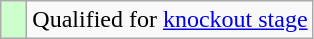<table class="wikitable">
<tr>
<td width=10px bgcolor=ccffcc></td>
<td>Qualified for <a href='#'>knockout stage</a></td>
</tr>
</table>
